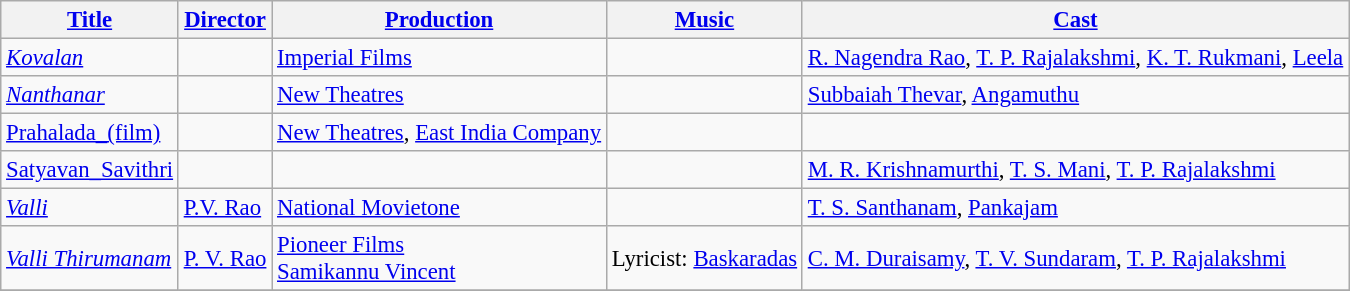<table class="wikitable" style="font-size: 95%;">
<tr>
<th><a href='#'>Title</a></th>
<th><a href='#'>Director</a></th>
<th><a href='#'>Production</a></th>
<th><a href='#'>Music</a></th>
<th><a href='#'>Cast</a></th>
</tr>
<tr --->
<td><em><a href='#'>Kovalan</a></em></td>
<td></td>
<td><a href='#'>Imperial Films</a></td>
<td></td>
<td><a href='#'>R. Nagendra Rao</a>, <a href='#'>T. P. Rajalakshmi</a>, <a href='#'>K. T. Rukmani</a>, <a href='#'>Leela</a></td>
</tr>
<tr -->
<td><em><a href='#'>Nanthanar</a></em></td>
<td></td>
<td><a href='#'>New Theatres</a></td>
<td></td>
<td><a href='#'>Subbaiah Thevar</a>, <a href='#'>Angamuthu</a></td>
</tr>
<tr -->
<td><a href='#'>Prahalada_(film)</a></td>
<td></td>
<td><a href='#'>New Theatres</a>, <a href='#'>East India Company</a></td>
<td></td>
<td></td>
</tr>
<tr -->
<td><a href='#'>Satyavan_Savithri</a></td>
<td></td>
<td></td>
<td></td>
<td><a href='#'>M. R. Krishnamurthi</a>, <a href='#'>T. S. Mani</a>, <a href='#'>T. P. Rajalakshmi</a></td>
</tr>
<tr -->
<td><em><a href='#'>Valli</a></em></td>
<td><a href='#'>P.V. Rao</a></td>
<td><a href='#'>National Movietone</a></td>
<td></td>
<td><a href='#'>T. S. Santhanam</a>, <a href='#'>Pankajam</a></td>
</tr>
<tr -->
<td><em><a href='#'>Valli Thirumanam</a></em></td>
<td><a href='#'>P. V. Rao</a></td>
<td><a href='#'>Pioneer Films</a><br><a href='#'>Samikannu Vincent</a></td>
<td>Lyricist: <a href='#'>Baskaradas</a></td>
<td><a href='#'>C. M. Duraisamy</a>, <a href='#'>T. V. Sundaram</a>, <a href='#'>T. P. Rajalakshmi</a></td>
</tr>
<tr -->
</tr>
</table>
